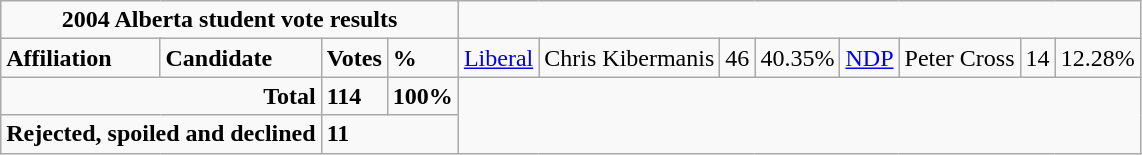<table class="wikitable">
<tr>
<td colspan="5" align="center"><strong>2004 Alberta student vote results</strong></td>
</tr>
<tr>
<td colspan="2"><strong>Affiliation</strong></td>
<td><strong>Candidate</strong></td>
<td><strong>Votes</strong></td>
<td><strong>%</strong><br></td>
<td><a href='#'>Liberal</a></td>
<td>Chris Kibermanis</td>
<td>46</td>
<td>40.35%<br>

</td>
<td><a href='#'>NDP</a></td>
<td>Peter Cross</td>
<td>14</td>
<td>12.28%<br></td>
</tr>
<tr>
<td colspan="3" align ="right"><strong>Total</strong></td>
<td><strong>114</strong></td>
<td><strong>100%</strong></td>
</tr>
<tr>
<td colspan="3" align="right"><strong>Rejected, spoiled and declined</strong></td>
<td colspan="2"><strong>11</strong></td>
</tr>
</table>
